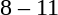<table style="text-align:center">
<tr>
<th width=200></th>
<th width=100></th>
<th width=200></th>
</tr>
<tr>
<td align=right></td>
<td>8 – 11</td>
<td align=left><strong></strong></td>
</tr>
</table>
